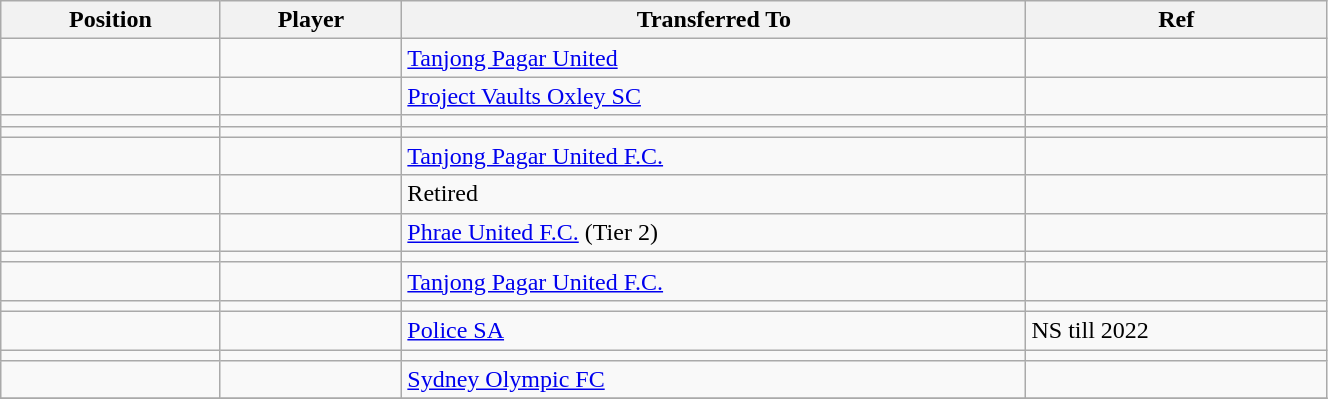<table class="wikitable sortable" style="width:70%; text-align:center; font-size:100%; text-align:left;">
<tr>
<th>Position</th>
<th>Player</th>
<th>Transferred To</th>
<th>Ref</th>
</tr>
<tr>
<td></td>
<td></td>
<td> <a href='#'>Tanjong Pagar United</a></td>
<td></td>
</tr>
<tr>
<td></td>
<td></td>
<td> <a href='#'>Project Vaults Oxley SC</a></td>
<td></td>
</tr>
<tr>
<td></td>
<td></td>
<td></td>
<td></td>
</tr>
<tr>
<td></td>
<td></td>
<td></td>
<td></td>
</tr>
<tr>
<td></td>
<td></td>
<td> <a href='#'>Tanjong Pagar United F.C.</a></td>
<td></td>
</tr>
<tr>
<td></td>
<td></td>
<td>Retired</td>
<td></td>
</tr>
<tr>
<td></td>
<td></td>
<td> <a href='#'>Phrae United F.C.</a> (Tier 2)</td>
<td></td>
</tr>
<tr>
<td></td>
<td></td>
<td></td>
<td></td>
</tr>
<tr>
<td></td>
<td></td>
<td> <a href='#'>Tanjong Pagar United F.C.</a></td>
<td></td>
</tr>
<tr>
<td></td>
<td></td>
<td></td>
<td></td>
</tr>
<tr>
<td></td>
<td></td>
<td> <a href='#'>Police SA</a></td>
<td>NS till 2022</td>
</tr>
<tr>
<td></td>
<td></td>
<td></td>
<td></td>
</tr>
<tr>
<td></td>
<td></td>
<td> <a href='#'>Sydney Olympic FC</a></td>
<td></td>
</tr>
<tr>
</tr>
</table>
